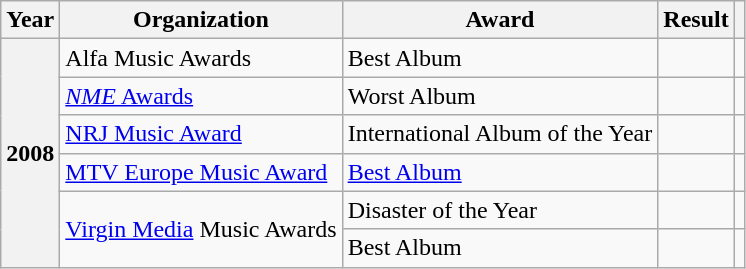<table class="wikitable sortable plainrowheaders" style="border:none; margin:0;">
<tr>
<th scope="col">Year</th>
<th scope="col">Organization</th>
<th scope="col">Award</th>
<th scope="col">Result</th>
<th scope="col" class="unsortable"></th>
</tr>
<tr>
<th scope="row" rowspan="6">2008</th>
<td>Alfa Music Awards</td>
<td>Best Album</td>
<td></td>
<td align="center"></td>
</tr>
<tr>
<td><a href='#'><em>NME</em> Awards</a></td>
<td>Worst Album</td>
<td></td>
<td style="text-align:center;"></td>
</tr>
<tr>
<td><a href='#'>NRJ Music Award</a></td>
<td>International Album of the Year</td>
<td></td>
<td align="center"></td>
</tr>
<tr>
<td><a href='#'>MTV Europe Music Award</a></td>
<td><a href='#'>Best Album</a></td>
<td></td>
<td align="center"></td>
</tr>
<tr>
<td rowspan="2"><a href='#'>Virgin Media</a> Music Awards</td>
<td>Disaster of the Year</td>
<td></td>
<td style="text-align:center;"></td>
</tr>
<tr>
<td>Best Album</td>
<td></td>
<td style="text-align:center;"></td>
</tr>
</table>
